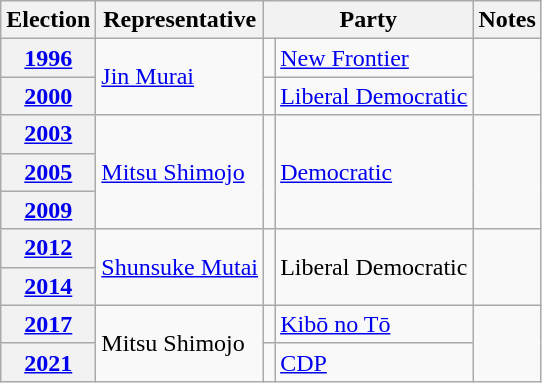<table class=wikitable>
<tr valign=bottom>
<th>Election</th>
<th>Representative</th>
<th colspan="2">Party</th>
<th>Notes</th>
</tr>
<tr>
<th><a href='#'>1996</a></th>
<td rowspan="2"><a href='#'>Jin Murai</a></td>
<td bgcolor=></td>
<td><a href='#'>New Frontier</a></td>
<td rowspan="2"></td>
</tr>
<tr>
<th><a href='#'>2000</a></th>
<td bgcolor=></td>
<td><a href='#'>Liberal Democratic</a></td>
</tr>
<tr>
<th><a href='#'>2003</a></th>
<td rowspan="3"><a href='#'>Mitsu Shimojo</a></td>
<td rowspan="3" bgcolor=></td>
<td rowspan="3"><a href='#'>Democratic</a></td>
<td rowspan="3"></td>
</tr>
<tr>
<th><a href='#'>2005</a></th>
</tr>
<tr>
<th><a href='#'>2009</a></th>
</tr>
<tr>
<th><a href='#'>2012</a></th>
<td rowspan="2"><a href='#'>Shunsuke Mutai</a></td>
<td rowspan="2" bgcolor=></td>
<td rowspan="2">Liberal Democratic</td>
<td rowspan="2"></td>
</tr>
<tr>
<th><a href='#'>2014</a></th>
</tr>
<tr>
<th><a href='#'>2017</a></th>
<td rowspan="2">Mitsu Shimojo</td>
<td bgcolor=></td>
<td><a href='#'>Kibō no Tō</a></td>
<td rowspan="2"></td>
</tr>
<tr>
<th><a href='#'>2021</a></th>
<td bgcolor=></td>
<td><a href='#'>CDP</a></td>
</tr>
</table>
